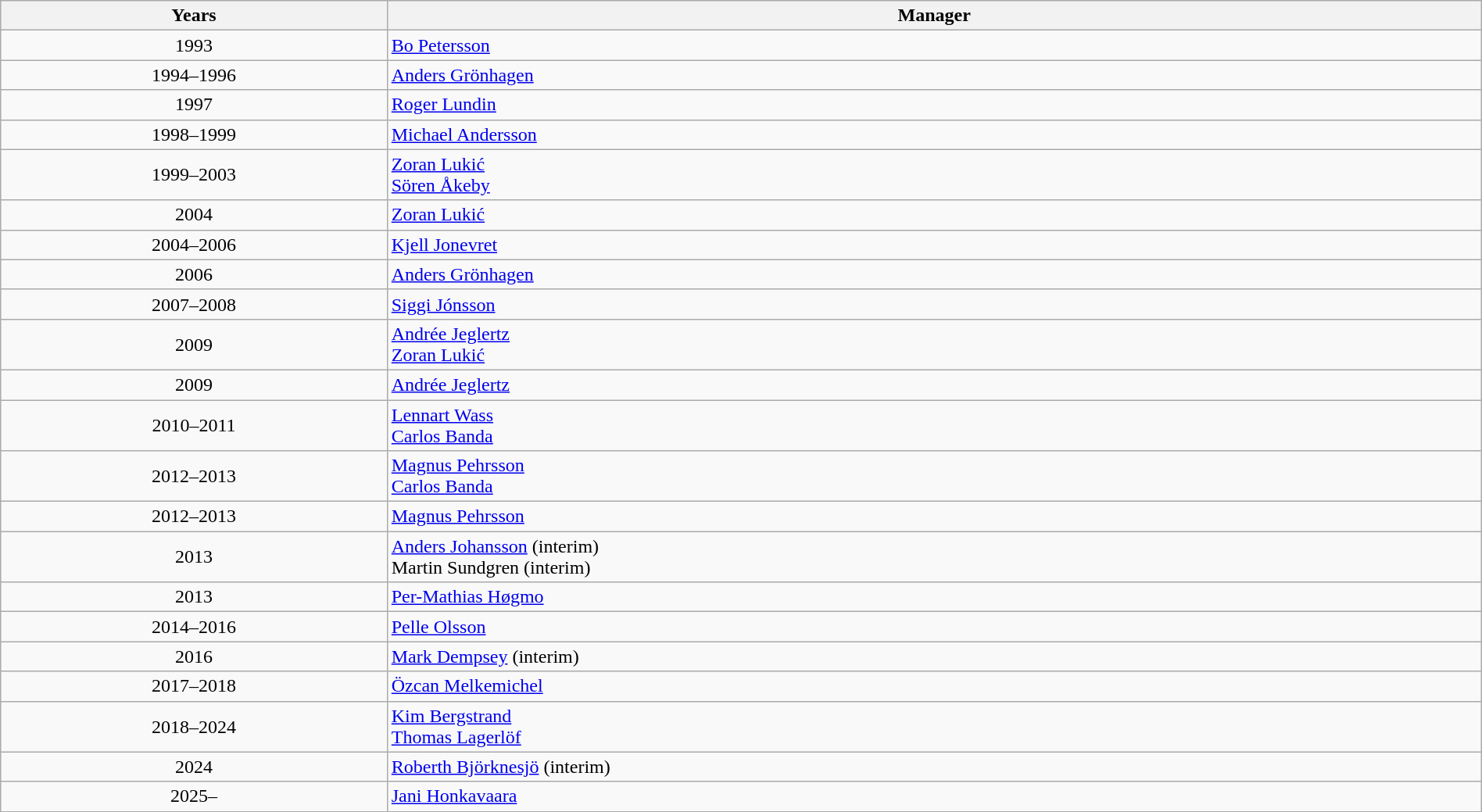<table class="wikitable" style="width:100%;">
<tr>
<th style="width:5em">Years</th>
<th style="width:15em">Manager</th>
</tr>
<tr>
<td align=center>1993</td>
<td> <a href='#'>Bo Petersson</a></td>
</tr>
<tr>
<td align=center>1994–1996</td>
<td> <a href='#'>Anders Grönhagen</a></td>
</tr>
<tr>
<td align=center>1997</td>
<td> <a href='#'>Roger Lundin</a></td>
</tr>
<tr>
<td align=center>1998–1999</td>
<td> <a href='#'>Michael Andersson</a></td>
</tr>
<tr>
<td align=center>1999–2003</td>
<td> <a href='#'>Zoran Lukić</a> <br>  <a href='#'>Sören Åkeby</a></td>
</tr>
<tr>
<td align=center>2004</td>
<td> <a href='#'>Zoran Lukić</a></td>
</tr>
<tr>
<td align=center>2004–2006</td>
<td> <a href='#'>Kjell Jonevret</a></td>
</tr>
<tr>
<td align=center>2006</td>
<td> <a href='#'>Anders Grönhagen</a></td>
</tr>
<tr>
<td align=center>2007–2008</td>
<td> <a href='#'>Siggi Jónsson</a></td>
</tr>
<tr>
<td align=center>2009</td>
<td> <a href='#'>Andrée Jeglertz</a><br> <a href='#'>Zoran Lukić</a></td>
</tr>
<tr>
<td align=center>2009</td>
<td> <a href='#'>Andrée Jeglertz</a></td>
</tr>
<tr>
<td align=center>2010–2011</td>
<td> <a href='#'>Lennart Wass</a> <br> <a href='#'>Carlos Banda</a></td>
</tr>
<tr>
<td align=center>2012–2013</td>
<td> <a href='#'>Magnus Pehrsson</a> <br> <a href='#'>Carlos Banda</a></td>
</tr>
<tr>
<td align=center>2012–2013</td>
<td> <a href='#'>Magnus Pehrsson</a></td>
</tr>
<tr>
<td align=center>2013</td>
<td> <a href='#'>Anders Johansson</a> (interim)<br> Martin Sundgren (interim)</td>
</tr>
<tr>
<td align=center>2013</td>
<td> <a href='#'>Per-Mathias Høgmo</a></td>
</tr>
<tr>
<td align=center>2014–2016</td>
<td> <a href='#'>Pelle Olsson</a></td>
</tr>
<tr>
<td align=center>2016</td>
<td> <a href='#'>Mark Dempsey</a> (interim)</td>
</tr>
<tr>
<td align=center>2017–2018</td>
<td> <a href='#'>Özcan Melkemichel</a></td>
</tr>
<tr>
<td align=center>2018–2024</td>
<td> <a href='#'>Kim Bergstrand</a> <br> <a href='#'>Thomas Lagerlöf</a></td>
</tr>
<tr>
<td align=center>2024</td>
<td> <a href='#'>Roberth Björknesjö</a> (interim)</td>
</tr>
<tr>
<td align=center>2025–</td>
<td> <a href='#'>Jani Honkavaara</a></td>
</tr>
</table>
